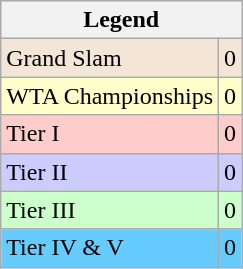<table class="wikitable sortable mw-collapsible mw-collapsed">
<tr>
<th colspan=2>Legend</th>
</tr>
<tr style="background:#f3e6d7;">
<td>Grand Slam</td>
<td align="center">0</td>
</tr>
<tr style="background:#ffc;">
<td>WTA Championships</td>
<td align="center">0</td>
</tr>
<tr bgcolor="#ffcccc">
<td>Tier I</td>
<td align="center">0</td>
</tr>
<tr bgcolor="#ccccff">
<td>Tier II</td>
<td align="center">0</td>
</tr>
<tr bgcolor="#CCFFCC">
<td>Tier III</td>
<td align="center">0</td>
</tr>
<tr bgcolor="#66CCFF">
<td>Tier IV & V</td>
<td align="center">0</td>
</tr>
</table>
